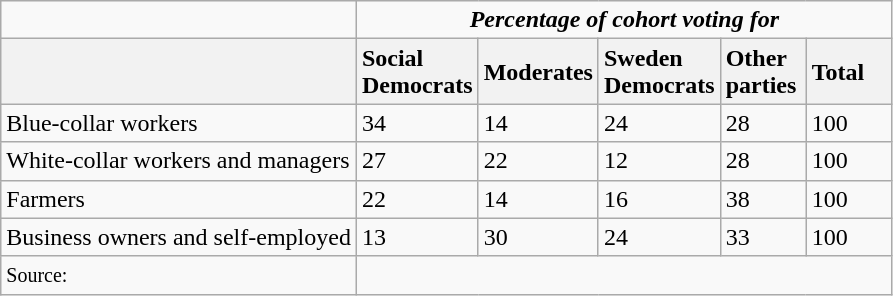<table style="float:left;"  class="wikitable">
<tr>
<td></td>
<td colspan=5 style="text-align:center;"><strong><em>Percentage of cohort voting for</em></strong></td>
</tr>
<tr>
<th></th>
<th style="text-align:left; width:50px;">Social Democrats</th>
<th style="text-align:left; width:50px;">Moderates</th>
<th style="text-align:left; width:50px;">Sweden Democrats</th>
<th style="text-align:left; width:50px;">Other parties</th>
<th style="text-align:left; width:50px;">Total</th>
</tr>
<tr>
<td>Blue-collar workers</td>
<td>34</td>
<td>14</td>
<td>24</td>
<td>28</td>
<td>100</td>
</tr>
<tr>
<td>White-collar workers and managers</td>
<td>27</td>
<td>22</td>
<td>12</td>
<td>28</td>
<td>100</td>
</tr>
<tr>
<td>Farmers</td>
<td>22</td>
<td>14</td>
<td>16</td>
<td>38</td>
<td>100</td>
</tr>
<tr>
<td>Business owners and self-employed</td>
<td>13</td>
<td>30</td>
<td>24</td>
<td>33</td>
<td>100</td>
</tr>
<tr>
<td><small>Source:</small></td>
<td colspan=5></td>
</tr>
</table>
